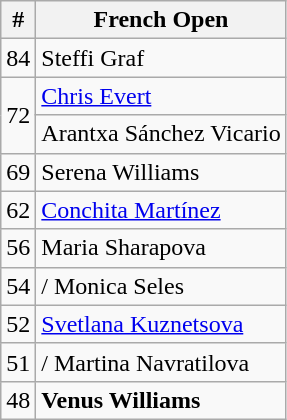<table class="wikitable" style="display:inline-table;">
<tr>
<th>#</th>
<th>French Open</th>
</tr>
<tr>
<td>84</td>
<td> Steffi Graf</td>
</tr>
<tr>
<td rowspan=2>72</td>
<td> <a href='#'>Chris Evert</a></td>
</tr>
<tr>
<td> Arantxa Sánchez Vicario</td>
</tr>
<tr>
<td>69</td>
<td> Serena Williams</td>
</tr>
<tr>
<td>62</td>
<td> <a href='#'>Conchita Martínez</a></td>
</tr>
<tr>
<td>56</td>
<td> Maria Sharapova</td>
</tr>
<tr>
<td>54</td>
<td>/ Monica Seles</td>
</tr>
<tr>
<td>52</td>
<td> <a href='#'>Svetlana Kuznetsova</a></td>
</tr>
<tr>
<td>51</td>
<td>/ Martina Navratilova</td>
</tr>
<tr>
<td>48</td>
<td> <strong>Venus Williams</strong></td>
</tr>
</table>
